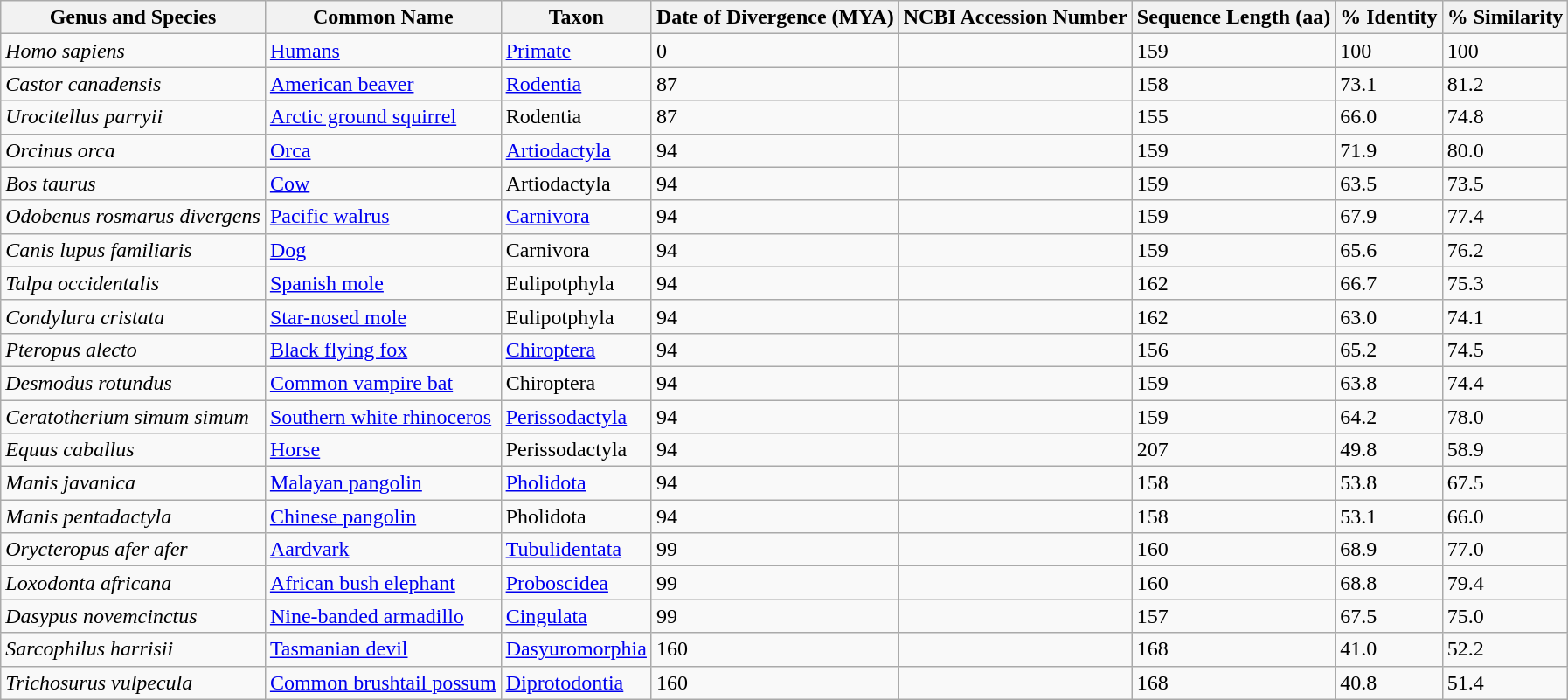<table class="wikitable">
<tr>
<th>Genus and Species</th>
<th>Common Name</th>
<th>Taxon</th>
<th>Date of Divergence (MYA)</th>
<th>NCBI Accession Number</th>
<th>Sequence Length (aa)</th>
<th>% Identity</th>
<th>% Similarity</th>
</tr>
<tr>
<td><em>Homo sapiens</em></td>
<td><a href='#'>Humans</a></td>
<td><a href='#'>Primate</a></td>
<td>0</td>
<td></td>
<td>159</td>
<td>100</td>
<td>100</td>
</tr>
<tr>
<td><em>Castor canadensis</em></td>
<td><a href='#'>American beaver</a></td>
<td><a href='#'>Rodentia</a></td>
<td>87</td>
<td></td>
<td>158</td>
<td>73.1</td>
<td>81.2</td>
</tr>
<tr>
<td><em>Urocitellus parryii</em></td>
<td><a href='#'>Arctic ground squirrel</a></td>
<td>Rodentia</td>
<td>87</td>
<td></td>
<td>155</td>
<td>66.0</td>
<td>74.8</td>
</tr>
<tr>
<td><em>Orcinus orca</em></td>
<td><a href='#'>Orca</a></td>
<td><a href='#'>Artiodactyla</a></td>
<td>94</td>
<td></td>
<td>159</td>
<td>71.9</td>
<td>80.0</td>
</tr>
<tr>
<td><em>Bos taurus</em></td>
<td><a href='#'>Cow</a></td>
<td>Artiodactyla</td>
<td>94</td>
<td></td>
<td>159</td>
<td>63.5</td>
<td>73.5</td>
</tr>
<tr>
<td><em>Odobenus rosmarus divergens</em></td>
<td><a href='#'>Pacific walrus</a></td>
<td><a href='#'>Carnivora</a></td>
<td>94</td>
<td></td>
<td>159</td>
<td>67.9</td>
<td>77.4</td>
</tr>
<tr>
<td><em>Canis lupus familiaris</em></td>
<td><a href='#'>Dog</a></td>
<td>Carnivora</td>
<td>94</td>
<td></td>
<td>159</td>
<td>65.6</td>
<td>76.2</td>
</tr>
<tr>
<td><em>Talpa occidentalis</em></td>
<td><a href='#'>Spanish mole</a></td>
<td>Eulipotphyla</td>
<td>94</td>
<td></td>
<td>162</td>
<td>66.7</td>
<td>75.3</td>
</tr>
<tr>
<td><em>Condylura cristata</em></td>
<td><a href='#'>Star-nosed mole</a></td>
<td>Eulipotphyla</td>
<td>94</td>
<td></td>
<td>162</td>
<td>63.0</td>
<td>74.1</td>
</tr>
<tr>
<td><em>Pteropus alecto</em></td>
<td><a href='#'>Black flying fox</a></td>
<td><a href='#'>Chiroptera</a></td>
<td>94</td>
<td></td>
<td>156</td>
<td>65.2</td>
<td>74.5</td>
</tr>
<tr>
<td><em>Desmodus rotundus</em></td>
<td><a href='#'>Common vampire bat</a></td>
<td>Chiroptera</td>
<td>94</td>
<td></td>
<td>159</td>
<td>63.8</td>
<td>74.4</td>
</tr>
<tr>
<td><em>Ceratotherium simum simum</em></td>
<td><a href='#'>Southern white rhinoceros</a></td>
<td><a href='#'>Perissodactyla</a></td>
<td>94</td>
<td></td>
<td>159</td>
<td>64.2</td>
<td>78.0</td>
</tr>
<tr>
<td><em>Equus caballus</em></td>
<td><a href='#'>Horse</a></td>
<td>Perissodactyla</td>
<td>94</td>
<td></td>
<td>207</td>
<td>49.8</td>
<td>58.9</td>
</tr>
<tr>
<td><em>Manis javanica</em></td>
<td><a href='#'>Malayan pangolin</a></td>
<td><a href='#'>Pholidota</a></td>
<td>94</td>
<td></td>
<td>158</td>
<td>53.8</td>
<td>67.5</td>
</tr>
<tr>
<td><em>Manis pentadactyla</em></td>
<td><a href='#'>Chinese pangolin</a></td>
<td>Pholidota</td>
<td>94</td>
<td></td>
<td>158</td>
<td>53.1</td>
<td>66.0</td>
</tr>
<tr>
<td><em>Orycteropus afer afer</em></td>
<td><a href='#'>Aardvark</a></td>
<td><a href='#'>Tubulidentata</a></td>
<td>99</td>
<td></td>
<td>160</td>
<td>68.9</td>
<td>77.0</td>
</tr>
<tr>
<td><em>Loxodonta africana</em></td>
<td><a href='#'>African bush elephant</a></td>
<td><a href='#'>Proboscidea</a></td>
<td>99</td>
<td></td>
<td>160</td>
<td>68.8</td>
<td>79.4</td>
</tr>
<tr>
<td><em>Dasypus novemcinctus</em></td>
<td><a href='#'>Nine-banded armadillo</a></td>
<td><a href='#'>Cingulata</a></td>
<td>99</td>
<td></td>
<td>157</td>
<td>67.5</td>
<td>75.0</td>
</tr>
<tr>
<td><em>Sarcophilus harrisii</em></td>
<td><a href='#'>Tasmanian devil</a></td>
<td><a href='#'>Dasyuromorphia</a></td>
<td>160</td>
<td></td>
<td>168</td>
<td>41.0</td>
<td>52.2</td>
</tr>
<tr>
<td><em>Trichosurus vulpecula</em></td>
<td><a href='#'>Common brushtail possum</a></td>
<td><a href='#'>Diprotodontia</a></td>
<td>160</td>
<td></td>
<td>168</td>
<td>40.8</td>
<td>51.4</td>
</tr>
</table>
